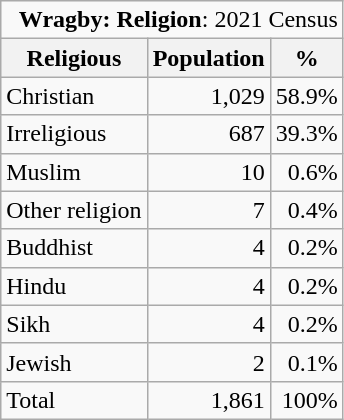<table class="wikitable">
<tr>
<td colspan="14" style="text-align:right;"><strong>Wragby: Religion</strong>: 2021 Census</td>
</tr>
<tr>
<th>Religious</th>
<th>Population</th>
<th>%</th>
</tr>
<tr>
<td>Christian</td>
<td style="text-align:right;">1,029</td>
<td style="text-align:right;">58.9%</td>
</tr>
<tr>
<td>Irreligious</td>
<td style="text-align:right;">687</td>
<td style="text-align:right;">39.3%</td>
</tr>
<tr>
<td>Muslim</td>
<td style="text-align:right;">10</td>
<td style="text-align:right;">0.6%</td>
</tr>
<tr>
<td>Other religion</td>
<td style="text-align:right;">7</td>
<td style="text-align:right;">0.4%</td>
</tr>
<tr>
<td>Buddhist</td>
<td style="text-align:right;">4</td>
<td style="text-align:right;">0.2%</td>
</tr>
<tr>
<td>Hindu</td>
<td style="text-align:right;">4</td>
<td style="text-align:right;">0.2%</td>
</tr>
<tr>
<td>Sikh</td>
<td style="text-align:right;">4</td>
<td style="text-align:right;">0.2%</td>
</tr>
<tr>
<td>Jewish</td>
<td style="text-align:right;">2</td>
<td style="text-align:right;">0.1%</td>
</tr>
<tr>
<td>Total</td>
<td style="text-align:right;">1,861</td>
<td style="text-align:right;">100%</td>
</tr>
</table>
